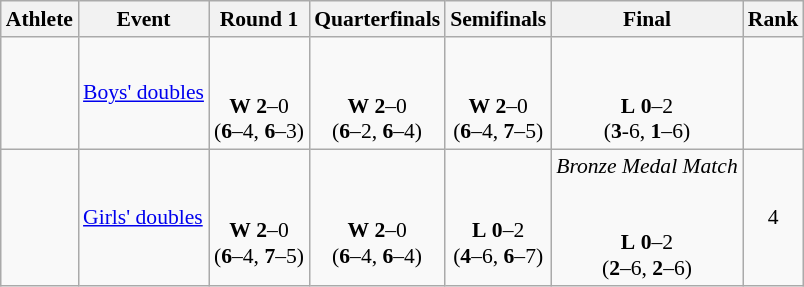<table class=wikitable style="font-size:90%">
<tr>
<th>Athlete</th>
<th>Event</th>
<th>Round 1</th>
<th>Quarterfinals</th>
<th>Semifinals</th>
<th>Final</th>
<th>Rank</th>
</tr>
<tr>
<td> <br></td>
<td><a href='#'>Boys' doubles</a></td>
<td align=center><br><br><strong>W</strong> <strong>2</strong>–0<br> (<strong>6</strong>–4, <strong>6</strong>–3)</td>
<td align=center><br><br><strong>W</strong> <strong>2</strong>–0<br> (<strong>6</strong>–2, <strong>6</strong>–4)</td>
<td align=center><br><br><strong>W</strong> <strong>2</strong>–0<br> (<strong>6</strong>–4, <strong>7</strong>–5)</td>
<td align=center><br><br><strong>L</strong> <strong>0</strong>–2<br> (<strong>3</strong>-6, <strong>1</strong>–6)</td>
<td align=center></td>
</tr>
<tr>
<td> <br></td>
<td><a href='#'>Girls' doubles</a></td>
<td align=center><br><br><strong>W</strong> <strong>2</strong>–0<br> (<strong>6</strong>–4, <strong>7</strong>–5)</td>
<td align=center><br><br><strong>W</strong> <strong>2</strong>–0<br> (<strong>6</strong>–4, <strong>6</strong>–4)</td>
<td align=center><br><br><strong>L</strong> <strong>0</strong>–2<br> (<strong>4</strong>–6, <strong>6</strong>–7)</td>
<td align=center><em>Bronze Medal Match</em><br><br><br><strong>L</strong> <strong>0</strong>–2<br> (<strong>2</strong>–6, <strong>2</strong>–6)</td>
<td align=center>4</td>
</tr>
</table>
